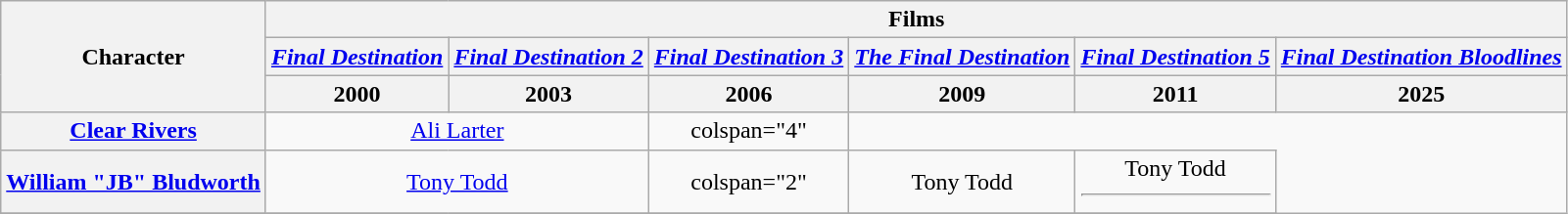<table class="wikitable" style="text-align:center">
<tr>
<th rowspan="3">Character</th>
<th colspan="6">Films</th>
</tr>
<tr>
<th><em><a href='#'>Final Destination</a></em></th>
<th><em><a href='#'>Final Destination 2</a></em></th>
<th><em><a href='#'>Final Destination 3</a></em></th>
<th><em> <a href='#'>The Final Destination</a></em></th>
<th><em><a href='#'>Final Destination 5</a></em></th>
<th><em><a href='#'>Final Destination Bloodlines</a></em></th>
</tr>
<tr>
<th>2000</th>
<th>2003</th>
<th>2006</th>
<th>2009</th>
<th>2011</th>
<th>2025</th>
</tr>
<tr>
<th><a href='#'>Clear Rivers</a></th>
<td colspan="2"><a href='#'>Ali Larter</a></td>
<td>colspan="4" </td>
</tr>
<tr>
<th><a href='#'>William "JB" Bludworth</a></th>
<td colspan="2"><a href='#'>Tony Todd</a></td>
<td>colspan="2" </td>
<td>Tony Todd</td>
<td>Tony Todd<hr></td>
</tr>
<tr>
</tr>
</table>
